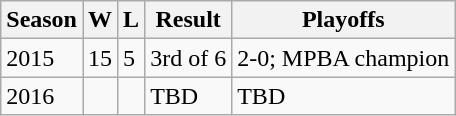<table class="wikitable">
<tr>
<th>Season</th>
<th>W</th>
<th>L</th>
<th>Result</th>
<th>Playoffs</th>
</tr>
<tr>
<td>2015</td>
<td>15</td>
<td>5</td>
<td>3rd of 6</td>
<td>2-0; MPBA champion</td>
</tr>
<tr>
<td>2016</td>
<td></td>
<td></td>
<td>TBD</td>
<td>TBD</td>
</tr>
</table>
